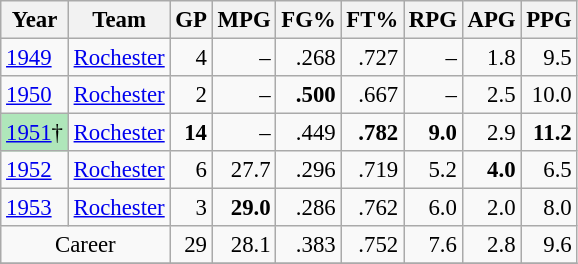<table class="wikitable sortable" style="font-size:95%; text-align:right;">
<tr>
<th>Year</th>
<th>Team</th>
<th>GP</th>
<th>MPG</th>
<th>FG%</th>
<th>FT%</th>
<th>RPG</th>
<th>APG</th>
<th>PPG</th>
</tr>
<tr>
<td style="text-align:left;"><a href='#'>1949</a></td>
<td style="text-align:left;"><a href='#'>Rochester</a></td>
<td>4</td>
<td>–</td>
<td>.268</td>
<td>.727</td>
<td>–</td>
<td>1.8</td>
<td>9.5</td>
</tr>
<tr>
<td style="text-align:left;"><a href='#'>1950</a></td>
<td style="text-align:left;"><a href='#'>Rochester</a></td>
<td>2</td>
<td>–</td>
<td><strong>.500</strong></td>
<td>.667</td>
<td>–</td>
<td>2.5</td>
<td>10.0</td>
</tr>
<tr>
<td style="text-align:left; background:#afe6ba;"><a href='#'>1951</a>†</td>
<td style="text-align:left;"><a href='#'>Rochester</a></td>
<td><strong>14</strong></td>
<td>–</td>
<td>.449</td>
<td><strong>.782</strong></td>
<td><strong>9.0</strong></td>
<td>2.9</td>
<td><strong>11.2</strong></td>
</tr>
<tr>
<td style="text-align:left;"><a href='#'>1952</a></td>
<td style="text-align:left;"><a href='#'>Rochester</a></td>
<td>6</td>
<td>27.7</td>
<td>.296</td>
<td>.719</td>
<td>5.2</td>
<td><strong>4.0</strong></td>
<td>6.5</td>
</tr>
<tr>
<td style="text-align:left;"><a href='#'>1953</a></td>
<td style="text-align:left;"><a href='#'>Rochester</a></td>
<td>3</td>
<td><strong>29.0</strong></td>
<td>.286</td>
<td>.762</td>
<td>6.0</td>
<td>2.0</td>
<td>8.0</td>
</tr>
<tr>
<td style="text-align:center;" colspan="2">Career</td>
<td>29</td>
<td>28.1</td>
<td>.383</td>
<td>.752</td>
<td>7.6</td>
<td>2.8</td>
<td>9.6</td>
</tr>
<tr>
</tr>
</table>
